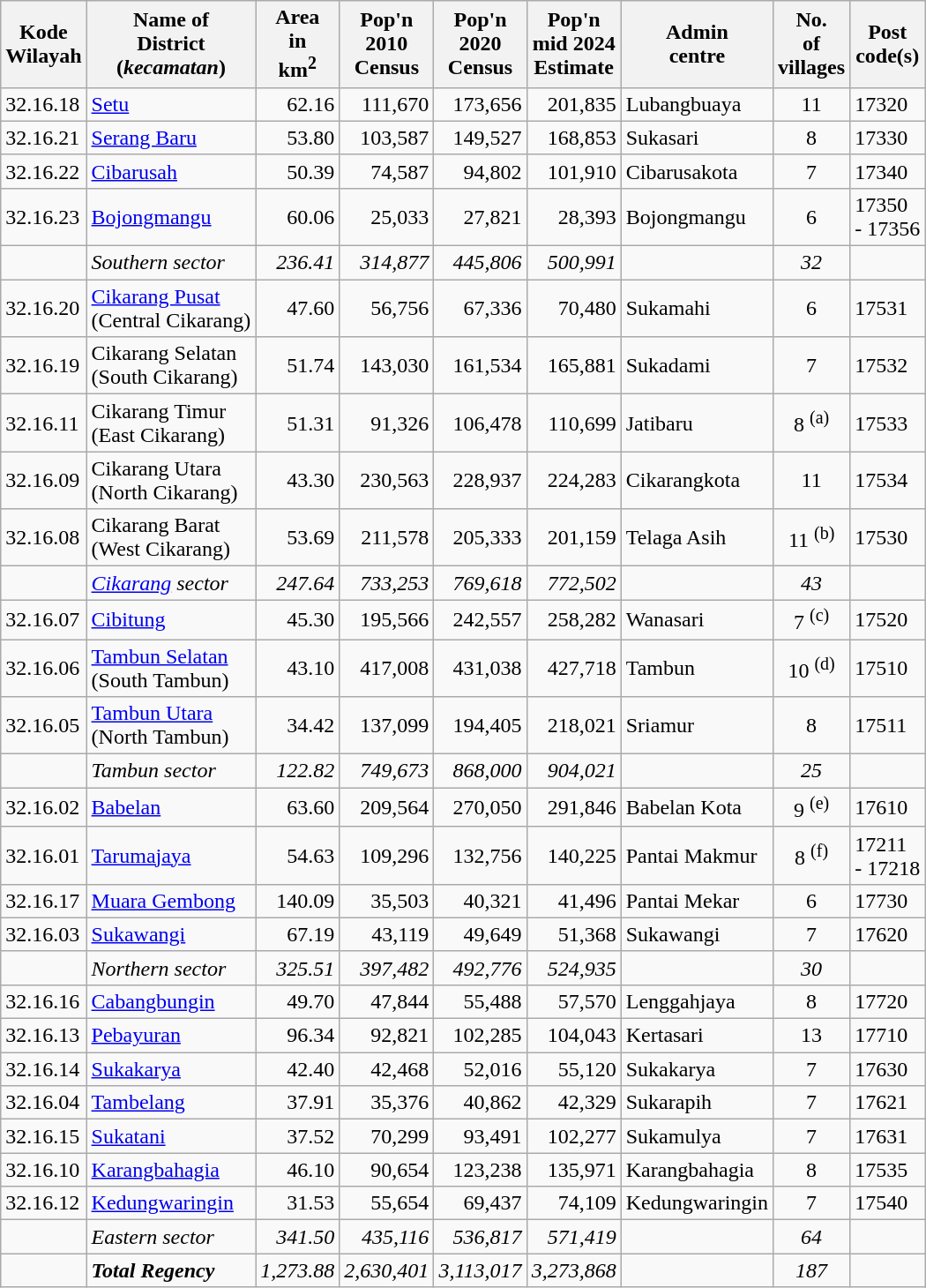<table class="wikitable sortable">
<tr>
<th>Kode <br>Wilayah</th>
<th>Name of <br>District<br>(<em>kecamatan</em>)</th>
<th>Area<br>in <br> km<sup>2</sup></th>
<th>Pop'n <br>2010<br>Census</th>
<th>Pop'n <br>2020<br>Census</th>
<th>Pop'n <br>mid 2024<br>Estimate</th>
<th>Admin<br>centre</th>
<th>No.<br> of <br>villages</th>
<th>Post<br>code(s)</th>
</tr>
<tr>
<td>32.16.18</td>
<td><a href='#'>Setu</a></td>
<td align="right">62.16</td>
<td align="right">111,670</td>
<td align="right">173,656</td>
<td align="right">201,835</td>
<td>Lubangbuaya</td>
<td align="center">11</td>
<td>17320</td>
</tr>
<tr>
<td>32.16.21</td>
<td><a href='#'>Serang Baru</a></td>
<td align="right">53.80</td>
<td align="right">103,587</td>
<td align="right">149,527</td>
<td align="right">168,853</td>
<td>Sukasari</td>
<td align="center">8</td>
<td>17330</td>
</tr>
<tr>
<td>32.16.22</td>
<td><a href='#'>Cibarusah</a></td>
<td align="right">50.39</td>
<td align="right">74,587</td>
<td align="right">94,802</td>
<td align="right">101,910</td>
<td>Cibarusakota</td>
<td align="center">7</td>
<td>17340</td>
</tr>
<tr>
<td>32.16.23</td>
<td><a href='#'>Bojongmangu</a></td>
<td align="right">60.06</td>
<td align="right">25,033</td>
<td align="right">27,821</td>
<td align="right">28,393</td>
<td>Bojongmangu</td>
<td align="center">6</td>
<td>17350<br>- 17356</td>
</tr>
<tr>
<td></td>
<td><em>Southern sector</em></td>
<td align="right"><em>236.41</em></td>
<td align="right"><em>314,877</em></td>
<td align="right"><em>445,806</em></td>
<td align="right"><em>500,991</em></td>
<td></td>
<td align="center"><em>32</em></td>
<td></td>
</tr>
<tr>
<td>32.16.20</td>
<td><a href='#'>Cikarang Pusat</a> <br>(Central Cikarang)</td>
<td align="right">47.60</td>
<td align="right">56,756</td>
<td align="right">67,336</td>
<td align="right">70,480</td>
<td>Sukamahi</td>
<td align="center">6</td>
<td>17531</td>
</tr>
<tr>
<td>32.16.19</td>
<td>Cikarang Selatan <br>(South Cikarang)</td>
<td align="right">51.74</td>
<td align="right">143,030</td>
<td align="right">161,534</td>
<td align="right">165,881</td>
<td>Sukadami</td>
<td align="center">7</td>
<td>17532</td>
</tr>
<tr>
<td>32.16.11</td>
<td>Cikarang Timur <br>(East Cikarang)</td>
<td align="right">51.31</td>
<td align="right">91,326</td>
<td align="right">106,478</td>
<td align="right">110,699</td>
<td>Jatibaru</td>
<td align="center">8 <sup>(a)</sup></td>
<td>17533</td>
</tr>
<tr>
<td>32.16.09</td>
<td>Cikarang Utara <br>(North Cikarang)</td>
<td align="right">43.30</td>
<td align="right">230,563</td>
<td align="right">228,937</td>
<td align="right">224,283</td>
<td>Cikarangkota</td>
<td align="center">11</td>
<td>17534</td>
</tr>
<tr>
<td>32.16.08</td>
<td>Cikarang Barat <br>(West Cikarang)</td>
<td align="right">53.69</td>
<td align="right">211,578</td>
<td align="right">205,333</td>
<td align="right">201,159</td>
<td>Telaga Asih</td>
<td align="center">11 <sup>(b)</sup></td>
<td>17530</td>
</tr>
<tr>
<td></td>
<td><em><a href='#'>Cikarang</a> sector</em></td>
<td align="right"><em>247.64</em></td>
<td align="right"><em>733,253</em></td>
<td align="right"><em>769,618</em></td>
<td align="right"><em>772,502</em></td>
<td></td>
<td align="center"><em>43</em></td>
<td></td>
</tr>
<tr>
<td>32.16.07</td>
<td><a href='#'>Cibitung</a></td>
<td align="right">45.30</td>
<td align="right">195,566</td>
<td align="right">242,557</td>
<td align="right">258,282</td>
<td>Wanasari</td>
<td align="center">7 <sup>(c)</sup></td>
<td>17520</td>
</tr>
<tr>
<td>32.16.06</td>
<td><a href='#'>Tambun Selatan</a> <br>(South Tambun)</td>
<td align="right">43.10</td>
<td align="right">417,008</td>
<td align="right">431,038</td>
<td align="right">427,718</td>
<td>Tambun</td>
<td align="center">10 <sup>(d)</sup></td>
<td>17510</td>
</tr>
<tr>
<td>32.16.05</td>
<td><a href='#'>Tambun Utara</a> <br>(North Tambun)</td>
<td align="right">34.42</td>
<td align="right">137,099</td>
<td align="right">194,405</td>
<td align="right">218,021</td>
<td>Sriamur</td>
<td align="center">8</td>
<td>17511</td>
</tr>
<tr>
<td></td>
<td><em>Tambun sector</em></td>
<td align="right"><em>122.82</em></td>
<td align="right"><em>749,673</em></td>
<td align="right"><em>868,000</em></td>
<td align="right"><em>904,021</em></td>
<td></td>
<td align="center"><em>25</em></td>
<td></td>
</tr>
<tr>
<td>32.16.02</td>
<td><a href='#'>Babelan</a></td>
<td align="right">63.60</td>
<td align="right">209,564</td>
<td align="right">270,050</td>
<td align="right">291,846</td>
<td>Babelan Kota</td>
<td align="center">9 <sup>(e)</sup></td>
<td>17610</td>
</tr>
<tr>
<td>32.16.01</td>
<td><a href='#'>Tarumajaya</a></td>
<td align="right">54.63</td>
<td align="right">109,296</td>
<td align="right">132,756</td>
<td align="right">140,225</td>
<td>Pantai Makmur</td>
<td align="center">8 <sup>(f)</sup></td>
<td>17211<br>- 17218</td>
</tr>
<tr>
<td>32.16.17</td>
<td><a href='#'>Muara Gembong</a></td>
<td align="right">140.09</td>
<td align="right">35,503</td>
<td align="right">40,321</td>
<td align="right">41,496</td>
<td>Pantai Mekar</td>
<td align="center">6</td>
<td>17730</td>
</tr>
<tr>
<td>32.16.03</td>
<td><a href='#'>Sukawangi</a></td>
<td align="right">67.19</td>
<td align="right">43,119</td>
<td align="right">49,649</td>
<td align="right">51,368</td>
<td>Sukawangi</td>
<td align="center">7</td>
<td>17620</td>
</tr>
<tr>
<td></td>
<td><em>Northern sector</em></td>
<td align="right"><em>325.51</em></td>
<td align="right"><em>397,482</em></td>
<td align="right"><em>492,776</em></td>
<td align="right"><em>524,935</em></td>
<td></td>
<td align="center"><em>30</em></td>
<td></td>
</tr>
<tr>
<td>32.16.16</td>
<td><a href='#'>Cabangbungin</a></td>
<td align="right">49.70</td>
<td align="right">47,844</td>
<td align="right">55,488</td>
<td align="right">57,570</td>
<td>Lenggahjaya</td>
<td align="center">8</td>
<td>17720</td>
</tr>
<tr>
<td>32.16.13</td>
<td><a href='#'>Pebayuran</a></td>
<td align="right">96.34</td>
<td align="right">92,821</td>
<td align="right">102,285</td>
<td align="right">104,043</td>
<td>Kertasari</td>
<td align="center">13</td>
<td>17710</td>
</tr>
<tr>
<td>32.16.14</td>
<td><a href='#'>Sukakarya</a></td>
<td align="right">42.40</td>
<td align="right">42,468</td>
<td align="right">52,016</td>
<td align="right">55,120</td>
<td>Sukakarya</td>
<td align="center">7</td>
<td>17630</td>
</tr>
<tr>
<td>32.16.04</td>
<td><a href='#'>Tambelang</a></td>
<td align="right">37.91</td>
<td align="right">35,376</td>
<td align="right">40,862</td>
<td align="right">42,329</td>
<td>Sukarapih</td>
<td align="center">7</td>
<td>17621</td>
</tr>
<tr>
<td>32.16.15</td>
<td><a href='#'>Sukatani</a></td>
<td align="right">37.52</td>
<td align="right">70,299</td>
<td align="right">93,491</td>
<td align="right">102,277</td>
<td>Sukamulya</td>
<td align="center">7</td>
<td>17631</td>
</tr>
<tr>
<td>32.16.10</td>
<td><a href='#'>Karangbahagia</a></td>
<td align="right">46.10</td>
<td align="right">90,654</td>
<td align="right">123,238</td>
<td align="right">135,971</td>
<td>Karangbahagia</td>
<td align="center">8</td>
<td>17535</td>
</tr>
<tr>
<td>32.16.12</td>
<td><a href='#'>Kedungwaringin</a></td>
<td align="right">31.53</td>
<td align="right">55,654</td>
<td align="right">69,437</td>
<td align="right">74,109</td>
<td>Kedungwaringin</td>
<td align="center">7</td>
<td>17540</td>
</tr>
<tr>
<td></td>
<td><em>Eastern sector</em></td>
<td align="right"><em>341.50</em></td>
<td align="right"><em>435,116</em></td>
<td align="right"><em>536,817</em></td>
<td align="right"><em>571,419</em></td>
<td></td>
<td align="center"><em>64</em></td>
<td></td>
</tr>
<tr>
<td></td>
<td><strong><em>Total Regency</em></strong></td>
<td align="right"><em>1,273.88</em></td>
<td align="right"><em>2,630,401</em></td>
<td align="right"><em>3,113,017</em></td>
<td align="right"><em>3,273,868</em></td>
<td></td>
<td align="center"><em>187</em></td>
<td></td>
</tr>
</table>
